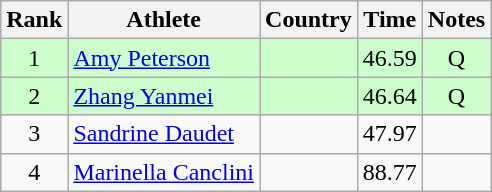<table class="wikitable" style="text-align:center">
<tr>
<th>Rank</th>
<th>Athlete</th>
<th>Country</th>
<th>Time</th>
<th>Notes</th>
</tr>
<tr bgcolor=ccffcc>
<td>1</td>
<td align=left><a href='#'>Amy Peterson</a></td>
<td align=left></td>
<td>46.59</td>
<td>Q </td>
</tr>
<tr bgcolor=ccffcc>
<td>2</td>
<td align=left><a href='#'>Zhang Yanmei</a></td>
<td align=left></td>
<td>46.64</td>
<td>Q</td>
</tr>
<tr>
<td>3</td>
<td align=left><a href='#'>Sandrine Daudet</a></td>
<td align=left></td>
<td>47.97</td>
<td></td>
</tr>
<tr>
<td>4</td>
<td align=left><a href='#'>Marinella Canclini</a></td>
<td align=left></td>
<td>88.77</td>
<td></td>
</tr>
</table>
